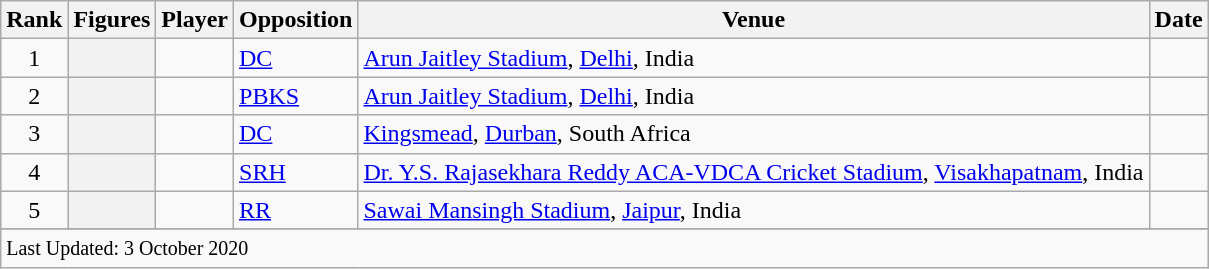<table class="wikitable">
<tr>
<th>Rank</th>
<th>Figures</th>
<th>Player</th>
<th>Opposition</th>
<th>Venue</th>
<th>Date</th>
</tr>
<tr>
<td align=center>1</td>
<th scope=row style=text-align:center;></th>
<td></td>
<td><a href='#'>DC</a></td>
<td><a href='#'>Arun Jaitley Stadium</a>, <a href='#'>Delhi</a>, India</td>
<td></td>
</tr>
<tr>
<td align=center>2</td>
<th scope=row style=text-align:center;></th>
<td></td>
<td><a href='#'>PBKS</a></td>
<td><a href='#'>Arun Jaitley Stadium</a>, <a href='#'>Delhi</a>, India</td>
<td></td>
</tr>
<tr>
<td align=center>3</td>
<th scope=row style=text-align:center;></th>
<td></td>
<td><a href='#'>DC</a></td>
<td><a href='#'>Kingsmead</a>, <a href='#'>Durban</a>, South Africa</td>
<td></td>
</tr>
<tr>
<td align=center>4</td>
<th scope=row style=text-align:center;></th>
<td></td>
<td><a href='#'>SRH</a></td>
<td><a href='#'>Dr. Y.S. Rajasekhara Reddy ACA-VDCA Cricket Stadium</a>, <a href='#'>Visakhapatnam</a>, India</td>
<td></td>
</tr>
<tr>
<td align=center>5</td>
<th scope=row style=text-align:center;></th>
<td></td>
<td><a href='#'>RR</a></td>
<td><a href='#'>Sawai Mansingh Stadium</a>, <a href='#'>Jaipur</a>, India</td>
<td></td>
</tr>
<tr>
</tr>
<tr class=sortbottom>
<td colspan=6><small>Last Updated: 3 October 2020</small></td>
</tr>
</table>
